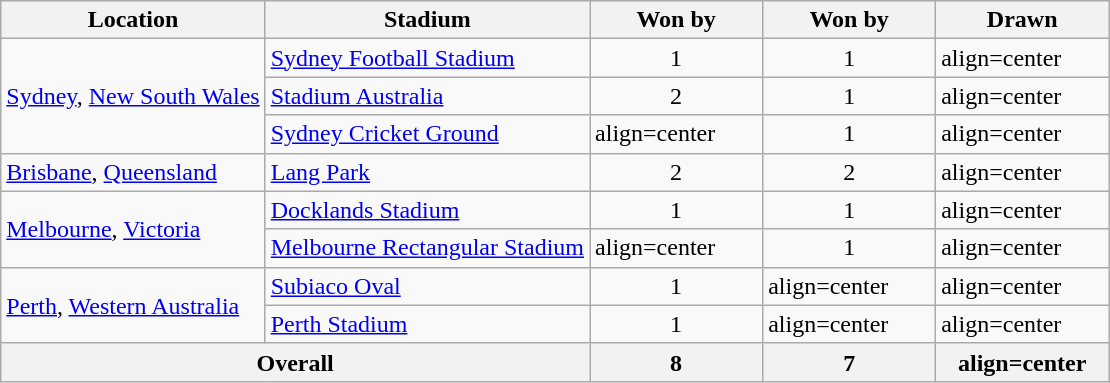<table class="wikitable">
<tr>
<th>Location</th>
<th>Stadium</th>
<th width=108px>Won by </th>
<th width=108px>Won by </th>
<th width=108px>Drawn</th>
</tr>
<tr>
<td rowspan=3><a href='#'>Sydney</a>, <a href='#'>New South Wales</a></td>
<td><a href='#'>Sydney Football Stadium</a></td>
<td align=center>1</td>
<td align=center>1</td>
<td>align=center </td>
</tr>
<tr>
<td><a href='#'>Stadium Australia</a></td>
<td align=center>2</td>
<td align=center>1</td>
<td>align=center </td>
</tr>
<tr>
<td><a href='#'>Sydney Cricket Ground</a></td>
<td>align=center </td>
<td align=center>1</td>
<td>align=center </td>
</tr>
<tr>
<td><a href='#'>Brisbane</a>, <a href='#'>Queensland</a></td>
<td><a href='#'>Lang Park</a></td>
<td align=center>2</td>
<td align=center>2</td>
<td>align=center </td>
</tr>
<tr>
<td rowspan=2><a href='#'>Melbourne</a>, <a href='#'>Victoria</a></td>
<td><a href='#'>Docklands Stadium</a></td>
<td align=center>1</td>
<td align=center>1</td>
<td>align=center </td>
</tr>
<tr>
<td><a href='#'>Melbourne Rectangular Stadium</a></td>
<td>align=center </td>
<td align=center>1</td>
<td>align=center </td>
</tr>
<tr>
<td rowspan=2><a href='#'>Perth</a>, <a href='#'>Western Australia</a></td>
<td><a href='#'>Subiaco Oval</a></td>
<td align=center>1</td>
<td>align=center </td>
<td>align=center </td>
</tr>
<tr>
<td><a href='#'>Perth Stadium</a></td>
<td align=center>1</td>
<td>align=center </td>
<td>align=center </td>
</tr>
<tr>
<th colspan=2>Overall</th>
<th align=center>8</th>
<th align=center>7</th>
<th>align=center </th>
</tr>
</table>
